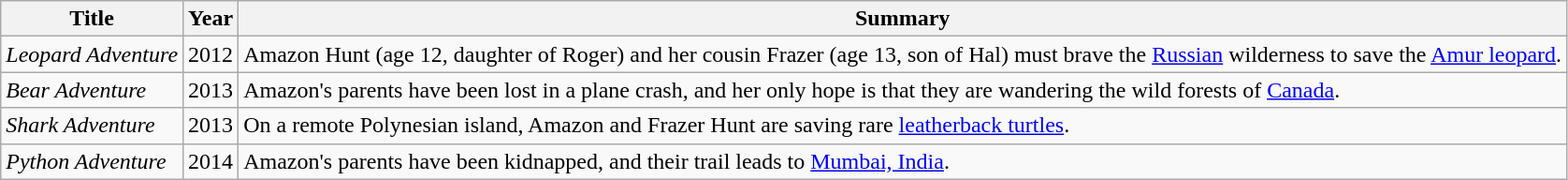<table class="wikitable sortable">
<tr>
<th scope="col">Title</th>
<th scope="col">Year</th>
<th scope="col">Summary</th>
</tr>
<tr>
<td style="white-space: nowrap;"><em>Leopard Adventure</em></td>
<td>2012</td>
<td>Amazon Hunt (age 12, daughter of Roger) and her cousin Frazer (age 13, son of Hal) must brave the <a href='#'>Russian</a> wilderness to save the <a href='#'>Amur leopard</a>.</td>
</tr>
<tr>
<td style="white-space: nowrap;"><em>Bear Adventure</em></td>
<td>2013</td>
<td>Amazon's parents have been lost in a plane crash, and her only hope is that they are wandering the wild forests of <a href='#'>Canada</a>.</td>
</tr>
<tr>
<td style="white-space: nowrap;"><em>Shark Adventure</em></td>
<td>2013</td>
<td>On a remote Polynesian island, Amazon and Frazer Hunt are saving rare <a href='#'>leatherback turtles</a>.</td>
</tr>
<tr>
<td style="white-space: nowrap;"><em>Python Adventure</em></td>
<td>2014</td>
<td>Amazon's parents have been kidnapped, and their trail leads to <a href='#'>Mumbai, India</a>.</td>
</tr>
</table>
